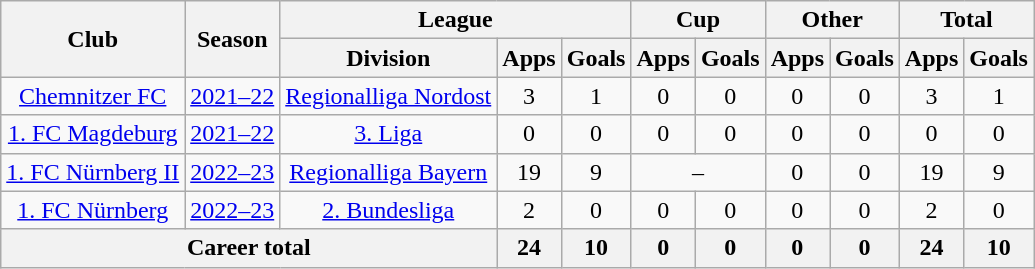<table class=wikitable style=text-align:center>
<tr>
<th rowspan=2>Club</th>
<th rowspan=2>Season</th>
<th colspan=3>League</th>
<th colspan=2>Cup</th>
<th colspan=2>Other</th>
<th colspan=2>Total</th>
</tr>
<tr>
<th>Division</th>
<th>Apps</th>
<th>Goals</th>
<th>Apps</th>
<th>Goals</th>
<th>Apps</th>
<th>Goals</th>
<th>Apps</th>
<th>Goals</th>
</tr>
<tr>
<td><a href='#'>Chemnitzer FC</a></td>
<td><a href='#'>2021–22</a></td>
<td><a href='#'>Regionalliga Nordost</a></td>
<td>3</td>
<td>1</td>
<td>0</td>
<td>0</td>
<td>0</td>
<td>0</td>
<td>3</td>
<td>1</td>
</tr>
<tr>
<td><a href='#'>1. FC Magdeburg</a></td>
<td><a href='#'>2021–22</a></td>
<td><a href='#'>3. Liga</a></td>
<td>0</td>
<td>0</td>
<td>0</td>
<td>0</td>
<td>0</td>
<td>0</td>
<td>0</td>
<td>0</td>
</tr>
<tr>
<td><a href='#'>1. FC Nürnberg II</a></td>
<td><a href='#'>2022–23</a></td>
<td><a href='#'>Regionalliga Bayern</a></td>
<td>19</td>
<td>9</td>
<td colspan=2>–</td>
<td>0</td>
<td>0</td>
<td>19</td>
<td>9</td>
</tr>
<tr>
<td><a href='#'>1. FC Nürnberg</a></td>
<td><a href='#'>2022–23</a></td>
<td><a href='#'>2. Bundesliga</a></td>
<td>2</td>
<td>0</td>
<td>0</td>
<td>0</td>
<td>0</td>
<td>0</td>
<td>2</td>
<td>0</td>
</tr>
<tr>
<th colspan=3>Career total</th>
<th>24</th>
<th>10</th>
<th>0</th>
<th>0</th>
<th>0</th>
<th>0</th>
<th>24</th>
<th>10</th>
</tr>
</table>
